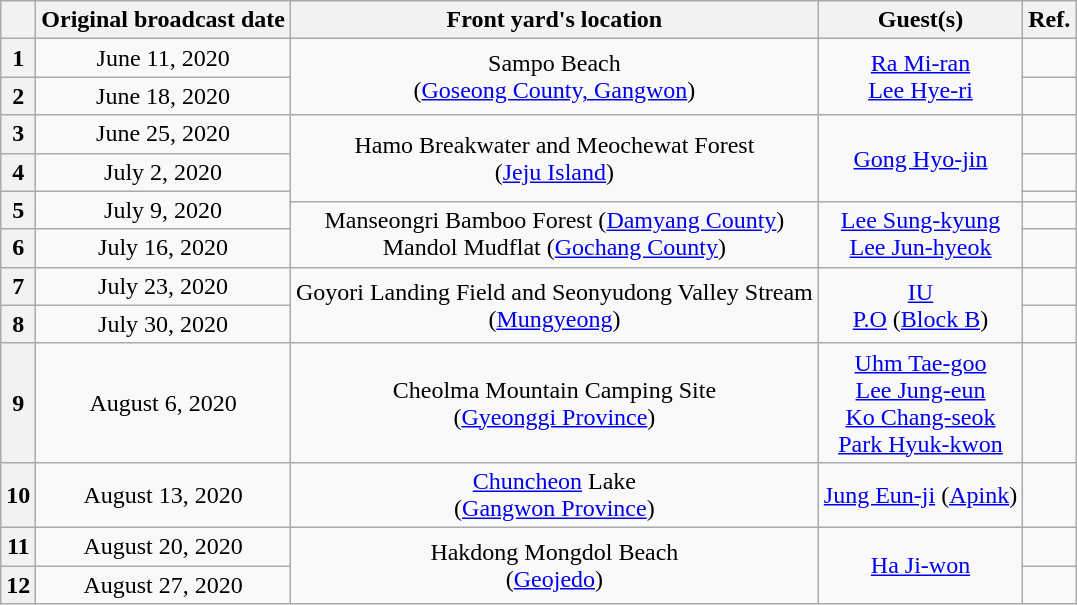<table class="wikitable" style="text-align:center">
<tr>
<th></th>
<th>Original broadcast date</th>
<th>Front yard's location</th>
<th>Guest(s)</th>
<th>Ref.</th>
</tr>
<tr>
<th>1</th>
<td>June 11, 2020</td>
<td rowspan="2">Sampo Beach<br>(<a href='#'>Goseong County, Gangwon</a>)</td>
<td rowspan="2"><a href='#'>Ra Mi-ran</a><br><a href='#'>Lee Hye-ri</a></td>
<td></td>
</tr>
<tr>
<th>2</th>
<td>June 18, 2020</td>
<td></td>
</tr>
<tr>
<th>3</th>
<td>June 25, 2020</td>
<td rowspan="3">Hamo Breakwater and Meochewat Forest<br>(<a href='#'>Jeju Island</a>)</td>
<td rowspan="3"><a href='#'>Gong Hyo-jin</a></td>
<td></td>
</tr>
<tr>
<th>4</th>
<td>July 2, 2020</td>
<td></td>
</tr>
<tr>
<th rowspan="2">5</th>
<td rowspan="2">July 9, 2020</td>
<td></td>
</tr>
<tr>
<td rowspan="2">Manseongri Bamboo Forest (<a href='#'>Damyang County</a>)<br>Mandol Mudflat (<a href='#'>Gochang County</a>)</td>
<td rowspan="2"><a href='#'>Lee Sung-kyung</a><br><a href='#'>Lee Jun-hyeok</a></td>
<td></td>
</tr>
<tr>
<th>6</th>
<td>July 16, 2020</td>
<td></td>
</tr>
<tr>
<th>7</th>
<td>July 23, 2020</td>
<td rowspan="2">Goyori Landing Field and Seonyudong Valley Stream<br>(<a href='#'>Mungyeong</a>)</td>
<td rowspan="2"><a href='#'>IU</a><br><a href='#'>P.O</a> (<a href='#'>Block B</a>)</td>
<td></td>
</tr>
<tr>
<th>8</th>
<td>July 30, 2020</td>
<td></td>
</tr>
<tr>
<th>9</th>
<td>August 6, 2020</td>
<td>Cheolma Mountain Camping Site<br>(<a href='#'>Gyeonggi Province</a>)</td>
<td><a href='#'>Uhm Tae-goo</a><br><a href='#'>Lee Jung-eun</a><br><a href='#'>Ko Chang-seok</a><br><a href='#'>Park Hyuk-kwon</a></td>
<td></td>
</tr>
<tr>
<th>10</th>
<td>August 13, 2020</td>
<td><a href='#'>Chuncheon</a> Lake<br>(<a href='#'>Gangwon Province</a>)</td>
<td><a href='#'>Jung Eun-ji</a> (<a href='#'>Apink</a>)</td>
<td></td>
</tr>
<tr>
<th>11</th>
<td>August 20, 2020</td>
<td rowspan="2">Hakdong Mongdol Beach<br>(<a href='#'>Geojedo</a>)</td>
<td rowspan="2"><a href='#'>Ha Ji-won</a></td>
<td></td>
</tr>
<tr>
<th>12</th>
<td>August 27, 2020</td>
<td></td>
</tr>
</table>
